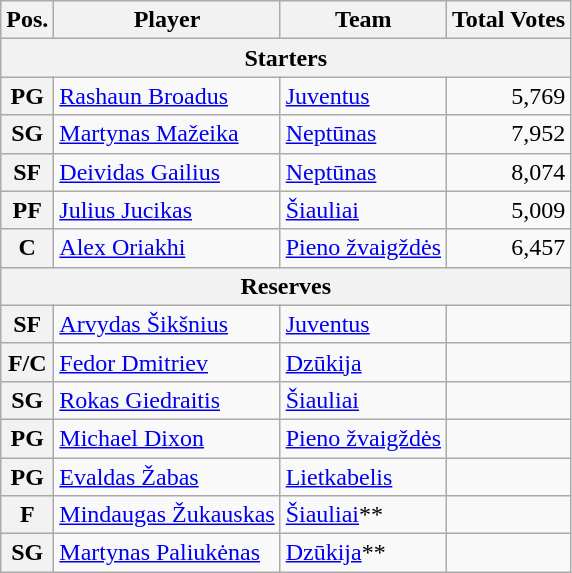<table class="wikitable">
<tr>
<th>Pos.</th>
<th>Player</th>
<th>Team</th>
<th>Total Votes</th>
</tr>
<tr>
<th colspan="4">Starters</th>
</tr>
<tr>
<th>PG</th>
<td> <a href='#'>Rashaun Broadus</a></td>
<td><a href='#'>Juventus</a></td>
<td align="right">5,769</td>
</tr>
<tr>
<th>SG</th>
<td> <a href='#'>Martynas Mažeika</a></td>
<td><a href='#'>Neptūnas</a></td>
<td align="right">7,952</td>
</tr>
<tr>
<th>SF</th>
<td> <a href='#'>Deividas Gailius</a></td>
<td><a href='#'>Neptūnas</a></td>
<td align="right">8,074</td>
</tr>
<tr>
<th>PF</th>
<td> <a href='#'>Julius Jucikas</a></td>
<td><a href='#'>Šiauliai</a></td>
<td align="right">5,009</td>
</tr>
<tr>
<th>C</th>
<td> <a href='#'>Alex Oriakhi</a></td>
<td><a href='#'>Pieno žvaigždės</a></td>
<td align="right">6,457</td>
</tr>
<tr>
<th colspan="4">Reserves</th>
</tr>
<tr>
<th>SF</th>
<td> <a href='#'>Arvydas Šikšnius</a></td>
<td><a href='#'>Juventus</a></td>
<td></td>
</tr>
<tr>
<th>F/C</th>
<td> <a href='#'>Fedor Dmitriev</a></td>
<td><a href='#'>Dzūkija</a></td>
<td></td>
</tr>
<tr>
<th>SG</th>
<td> <a href='#'>Rokas Giedraitis</a></td>
<td><a href='#'>Šiauliai</a></td>
<td></td>
</tr>
<tr>
<th>PG</th>
<td> <a href='#'>Michael Dixon</a></td>
<td><a href='#'>Pieno žvaigždės</a></td>
<td></td>
</tr>
<tr>
<th>PG</th>
<td> <a href='#'>Evaldas Žabas</a></td>
<td><a href='#'>Lietkabelis</a></td>
<td></td>
</tr>
<tr>
<th>F</th>
<td> <a href='#'>Mindaugas Žukauskas</a></td>
<td><a href='#'>Šiauliai</a>**</td>
<td></td>
</tr>
<tr>
<th>SG</th>
<td> <a href='#'>Martynas Paliukėnas</a></td>
<td><a href='#'>Dzūkija</a>**</td>
<td></td>
</tr>
</table>
